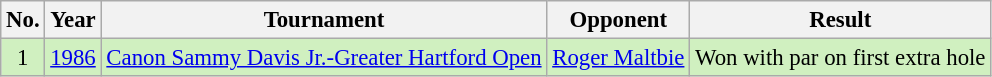<table class="wikitable" style="font-size:95%;">
<tr>
<th>No.</th>
<th>Year</th>
<th>Tournament</th>
<th>Opponent</th>
<th>Result</th>
</tr>
<tr style="background:#D0F0C0;">
<td align=center>1</td>
<td><a href='#'>1986</a></td>
<td><a href='#'>Canon Sammy Davis Jr.-Greater Hartford Open</a></td>
<td> <a href='#'>Roger Maltbie</a></td>
<td>Won with par on first extra hole</td>
</tr>
</table>
